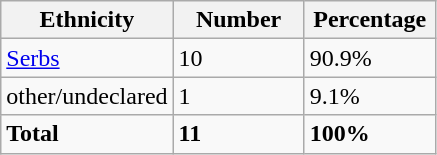<table class="wikitable">
<tr>
<th width="100px">Ethnicity</th>
<th width="80px">Number</th>
<th width="80px">Percentage</th>
</tr>
<tr>
<td><a href='#'>Serbs</a></td>
<td>10</td>
<td>90.9%</td>
</tr>
<tr>
<td>other/undeclared</td>
<td>1</td>
<td>9.1%</td>
</tr>
<tr>
<td><strong>Total</strong></td>
<td><strong>11</strong></td>
<td><strong>100%</strong></td>
</tr>
</table>
